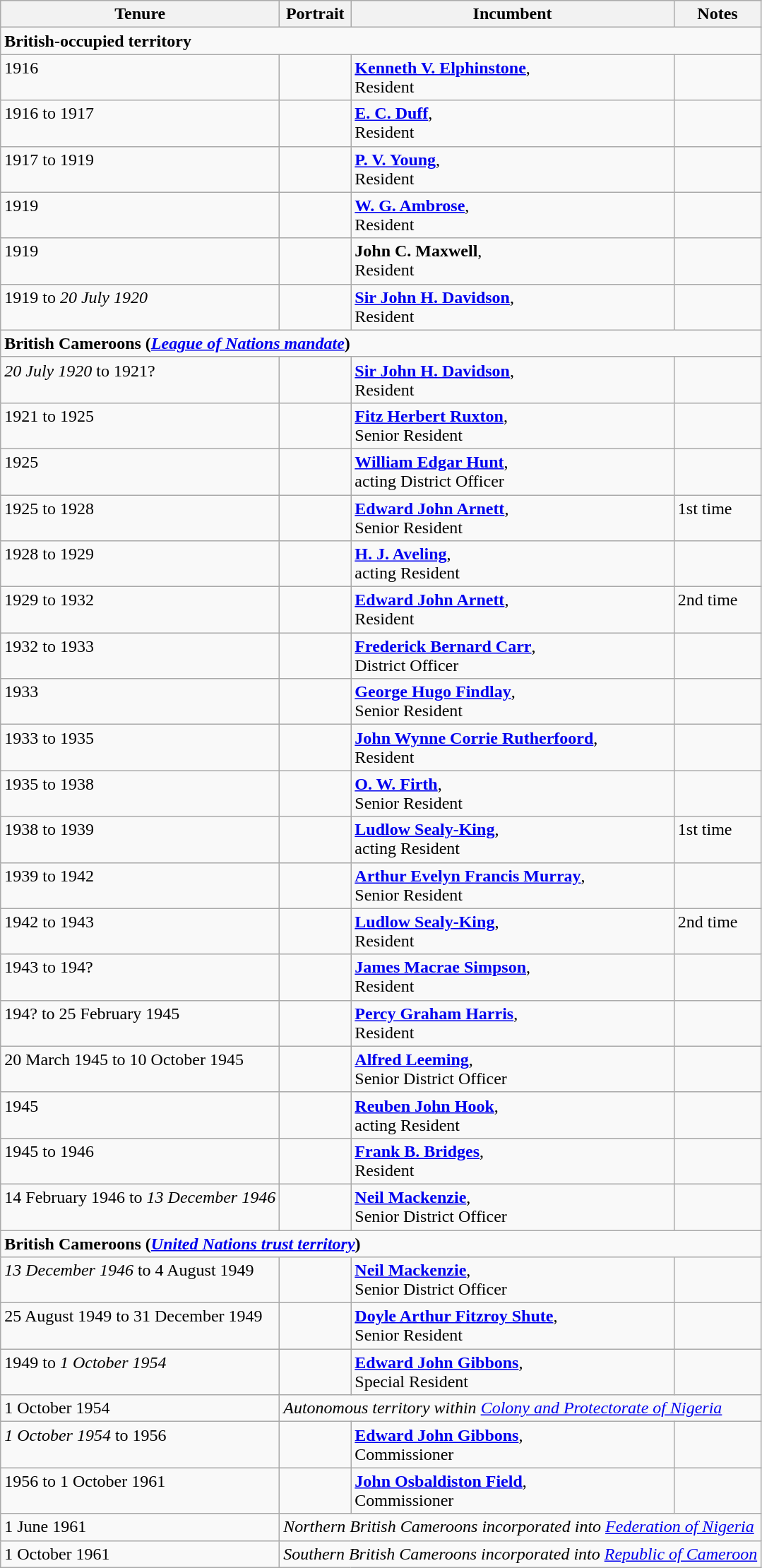<table class="wikitable">
<tr align=left>
<th>Tenure</th>
<th width=60px>Portrait</th>
<th>Incumbent</th>
<th>Notes</th>
</tr>
<tr valign=top>
<td colspan="4"><strong>British-occupied territory</strong></td>
</tr>
<tr valign=top>
<td>1916</td>
<td></td>
<td><strong><a href='#'>Kenneth V. Elphinstone</a></strong>, <br>Resident</td>
<td></td>
</tr>
<tr valign=top>
<td>1916 to 1917</td>
<td></td>
<td><strong><a href='#'>E. C. Duff</a></strong>, <br>Resident</td>
<td></td>
</tr>
<tr valign=top>
<td>1917 to 1919</td>
<td></td>
<td><strong><a href='#'>P. V. Young</a></strong>, <br>Resident</td>
<td></td>
</tr>
<tr valign=top>
<td>1919</td>
<td></td>
<td><strong><a href='#'>W. G. Ambrose</a></strong>, <br>Resident</td>
<td></td>
</tr>
<tr valign=top>
<td>1919</td>
<td></td>
<td><strong>John C. Maxwell</strong>, <br>Resident</td>
<td></td>
</tr>
<tr valign=top>
<td>1919 to <em>20 July 1920</em></td>
<td></td>
<td><strong><a href='#'>Sir John H. Davidson</a></strong>, <br>Resident</td>
<td></td>
</tr>
<tr valign=top>
<td colspan="4"><strong>British Cameroons (<em><a href='#'>League of Nations mandate</a></em>)</strong></td>
</tr>
<tr valign=top>
<td><em>20 July 1920</em> to 1921?</td>
<td></td>
<td><strong><a href='#'>Sir John H. Davidson</a></strong>, <br>Resident</td>
<td></td>
</tr>
<tr valign=top>
<td>1921 to 1925</td>
<td></td>
<td><strong><a href='#'>Fitz Herbert Ruxton</a></strong>, <br>Senior Resident</td>
<td></td>
</tr>
<tr valign=top>
<td>1925</td>
<td></td>
<td><strong><a href='#'>William Edgar Hunt</a></strong>, <br>acting District Officer</td>
<td></td>
</tr>
<tr valign=top>
<td>1925 to 1928</td>
<td></td>
<td><strong><a href='#'>Edward John Arnett</a></strong>, <br>Senior Resident</td>
<td>1st time</td>
</tr>
<tr valign=top>
<td>1928 to 1929</td>
<td></td>
<td><strong><a href='#'>H. J. Aveling</a></strong>, <br>acting Resident</td>
<td></td>
</tr>
<tr valign=top>
<td>1929 to 1932</td>
<td></td>
<td><strong><a href='#'>Edward John Arnett</a></strong>, <br>Resident</td>
<td>2nd time</td>
</tr>
<tr valign=top>
<td>1932 to 1933</td>
<td></td>
<td><strong><a href='#'>Frederick Bernard Carr</a></strong>, <br>District Officer</td>
<td></td>
</tr>
<tr valign=top>
<td>1933</td>
<td></td>
<td><strong><a href='#'>George Hugo Findlay</a></strong>, <br>Senior Resident</td>
<td></td>
</tr>
<tr valign=top>
<td>1933 to 1935</td>
<td></td>
<td><strong><a href='#'>John Wynne Corrie Rutherfoord</a></strong>, <br>Resident</td>
<td></td>
</tr>
<tr valign=top>
<td>1935 to 1938</td>
<td></td>
<td><strong><a href='#'>O. W. Firth</a></strong>, <br>Senior Resident</td>
<td></td>
</tr>
<tr valign=top>
<td>1938 to 1939</td>
<td></td>
<td><strong><a href='#'>Ludlow Sealy-King</a></strong>, <br>acting Resident</td>
<td>1st time</td>
</tr>
<tr valign=top>
<td>1939 to 1942</td>
<td></td>
<td><strong><a href='#'>Arthur Evelyn Francis Murray</a></strong>, <br>Senior Resident</td>
<td></td>
</tr>
<tr valign=top>
<td>1942 to 1943</td>
<td></td>
<td><strong><a href='#'>Ludlow Sealy-King</a></strong>, <br>Resident</td>
<td>2nd time</td>
</tr>
<tr valign=top>
<td>1943 to 194?</td>
<td></td>
<td><strong><a href='#'>James Macrae Simpson</a></strong>, <br>Resident</td>
<td></td>
</tr>
<tr valign=top>
<td>194? to 25 February 1945</td>
<td></td>
<td><strong><a href='#'>Percy Graham Harris</a></strong>, <br>Resident</td>
<td></td>
</tr>
<tr valign=top>
<td>20 March 1945 to 10 October 1945</td>
<td></td>
<td><strong><a href='#'>Alfred Leeming</a></strong>, <br>Senior District Officer</td>
<td></td>
</tr>
<tr valign=top>
<td>1945</td>
<td></td>
<td><strong><a href='#'>Reuben John Hook</a></strong>, <br>acting Resident</td>
<td></td>
</tr>
<tr valign=top>
<td>1945 to 1946</td>
<td></td>
<td><strong><a href='#'>Frank B. Bridges</a></strong>, <br>Resident</td>
<td></td>
</tr>
<tr valign=top>
<td>14 February 1946 to <em>13 December 1946</em></td>
<td></td>
<td><strong><a href='#'>Neil Mackenzie</a></strong>, <br>Senior District Officer</td>
<td></td>
</tr>
<tr valign=top>
<td colspan="4"><strong>British Cameroons (<em><a href='#'>United Nations trust territory</a></em>)</strong></td>
</tr>
<tr valign=top>
<td><em>13 December 1946</em> to 4 August 1949</td>
<td></td>
<td><strong><a href='#'>Neil Mackenzie</a></strong>, <br>Senior District Officer</td>
<td></td>
</tr>
<tr valign=top>
<td>25 August 1949 to 31 December 1949</td>
<td></td>
<td><strong><a href='#'>Doyle Arthur Fitzroy Shute</a></strong>, <br>Senior Resident</td>
<td></td>
</tr>
<tr valign=top>
<td>1949 to <em>1 October 1954</em></td>
<td></td>
<td><strong><a href='#'>Edward John Gibbons</a></strong>, <br>Special Resident</td>
<td></td>
</tr>
<tr valign=top>
<td>1 October 1954</td>
<td colspan="3"><em>Autonomous territory within <a href='#'>Colony and Protectorate of Nigeria</a></em></td>
</tr>
<tr valign=top>
<td><em>1 October 1954</em> to 1956</td>
<td></td>
<td><strong><a href='#'>Edward John Gibbons</a></strong>, <br>Commissioner</td>
<td></td>
</tr>
<tr valign=top>
<td>1956 to 1 October 1961</td>
<td></td>
<td><strong><a href='#'>John Osbaldiston Field</a></strong>, <br>Commissioner</td>
<td></td>
</tr>
<tr>
<td>1 June 1961</td>
<td colspan="3"><em>Northern British Cameroons incorporated into <a href='#'>Federation of Nigeria</a></em></td>
</tr>
<tr>
<td>1 October 1961</td>
<td colspan="3"><em>Southern British Cameroons incorporated into <a href='#'>Republic of Cameroon</a></em></td>
</tr>
</table>
